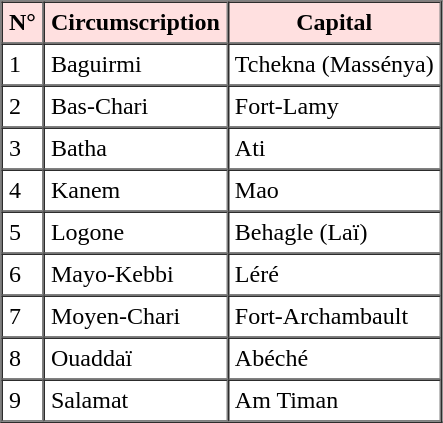<table border=1 cellpadding="4" cellspacing="0">
<tr style="background:#ffe0e0;">
<th>N°</th>
<th>Circumscription</th>
<th>Capital</th>
</tr>
<tr>
<td>1</td>
<td>Baguirmi</td>
<td>Tchekna (Massénya)</td>
</tr>
<tr>
<td>2</td>
<td>Bas-Chari</td>
<td>Fort-Lamy</td>
</tr>
<tr>
<td>3</td>
<td>Batha</td>
<td>Ati</td>
</tr>
<tr>
<td>4</td>
<td>Kanem</td>
<td>Mao</td>
</tr>
<tr>
<td>5</td>
<td>Logone</td>
<td>Behagle (Laï)</td>
</tr>
<tr>
<td>6</td>
<td>Mayo-Kebbi</td>
<td>Léré</td>
</tr>
<tr>
<td>7</td>
<td>Moyen-Chari</td>
<td>Fort-Archambault</td>
</tr>
<tr>
<td>8</td>
<td>Ouaddaï</td>
<td>Abéché</td>
</tr>
<tr>
<td>9</td>
<td>Salamat</td>
<td>Am Timan</td>
</tr>
</table>
